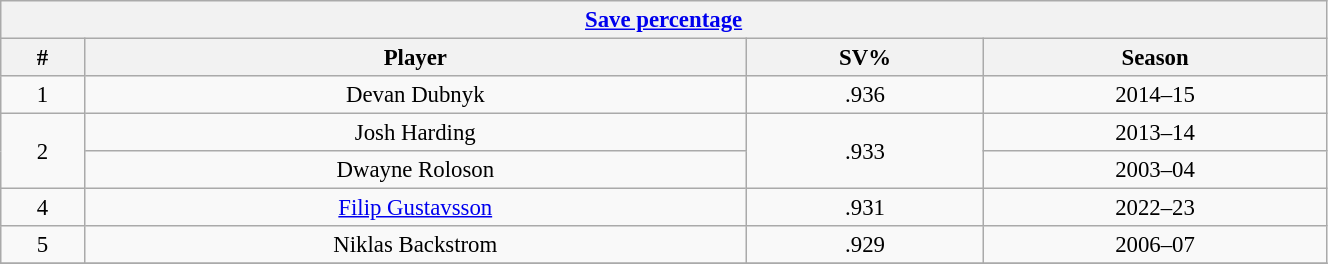<table class="wikitable" style="text-align: center; font-size: 95%" width="70%">
<tr>
<th colspan="4"><a href='#'>Save percentage</a></th>
</tr>
<tr>
<th>#</th>
<th>Player</th>
<th>SV%</th>
<th>Season</th>
</tr>
<tr>
<td>1</td>
<td>Devan Dubnyk</td>
<td>.936</td>
<td>2014–15</td>
</tr>
<tr>
<td rowspan="2">2</td>
<td>Josh Harding</td>
<td rowspan="2">.933</td>
<td>2013–14</td>
</tr>
<tr>
<td>Dwayne Roloson</td>
<td>2003–04</td>
</tr>
<tr>
<td>4</td>
<td><a href='#'>Filip Gustavsson</a></td>
<td>.931</td>
<td>2022–23</td>
</tr>
<tr>
<td>5</td>
<td>Niklas Backstrom</td>
<td>.929</td>
<td>2006–07</td>
</tr>
<tr>
</tr>
</table>
